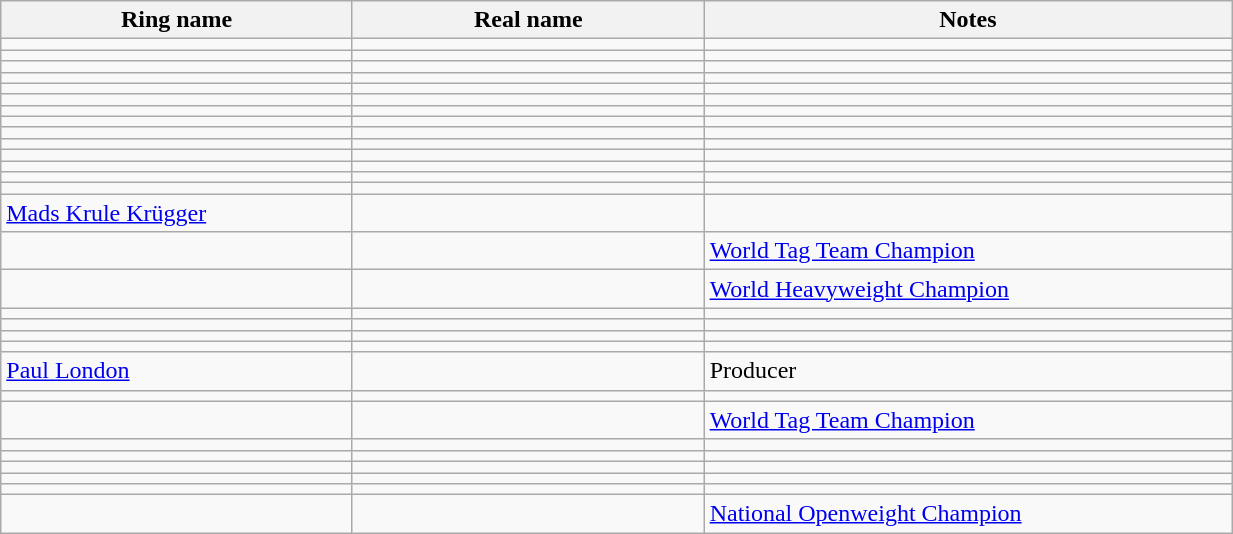<table class="wikitable sortable" style="width:65%;">
<tr>
<th width=20%>Ring name</th>
<th width=20%>Real name</th>
<th width=30%>Notes</th>
</tr>
<tr>
<td></td>
<td></td>
<td></td>
</tr>
<tr>
<td></td>
<td></td>
<td></td>
</tr>
<tr>
<td></td>
<td></td>
<td></td>
</tr>
<tr>
<td></td>
<td></td>
<td></td>
</tr>
<tr>
<td></td>
<td></td>
<td></td>
</tr>
<tr>
<td></td>
<td></td>
<td></td>
</tr>
<tr>
<td></td>
<td></td>
<td></td>
</tr>
<tr>
<td></td>
<td></td>
<td></td>
</tr>
<tr>
<td></td>
<td></td>
<td></td>
</tr>
<tr>
<td></td>
<td></td>
<td></td>
</tr>
<tr>
<td></td>
<td></td>
<td></td>
</tr>
<tr>
<td></td>
<td></td>
<td></td>
</tr>
<tr>
<td></td>
<td></td>
<td></td>
</tr>
<tr>
<td></td>
<td></td>
<td></td>
</tr>
<tr>
<td><a href='#'>Mads Krule Krügger</a></td>
<td></td>
<td></td>
</tr>
<tr>
<td></td>
<td></td>
<td><a href='#'>World Tag Team Champion</a></td>
</tr>
<tr>
<td></td>
<td></td>
<td><a href='#'>World Heavyweight Champion</a></td>
</tr>
<tr>
<td></td>
<td></td>
<td></td>
</tr>
<tr>
<td></td>
<td></td>
<td></td>
</tr>
<tr>
<td></td>
<td></td>
<td></td>
</tr>
<tr>
<td></td>
<td></td>
<td></td>
</tr>
<tr>
<td><a href='#'>Paul London</a></td>
<td></td>
<td>Producer</td>
</tr>
<tr>
<td></td>
<td></td>
<td></td>
</tr>
<tr>
<td></td>
<td></td>
<td><a href='#'>World Tag Team Champion</a></td>
</tr>
<tr>
<td></td>
<td></td>
<td></td>
</tr>
<tr>
<td></td>
<td></td>
<td></td>
</tr>
<tr>
<td></td>
<td></td>
<td></td>
</tr>
<tr>
<td></td>
<td></td>
<td></td>
</tr>
<tr>
<td></td>
<td></td>
<td></td>
</tr>
<tr>
<td></td>
<td></td>
<td><a href='#'>National Openweight Champion</a></td>
</tr>
</table>
